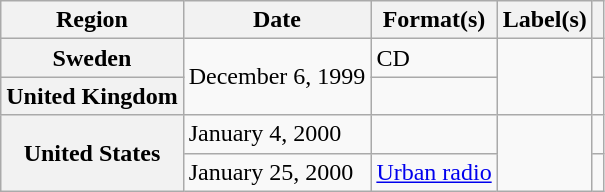<table class="wikitable plainrowheaders">
<tr>
<th scope="col">Region</th>
<th scope="col">Date</th>
<th scope="col">Format(s)</th>
<th scope="col">Label(s)</th>
<th scope="col"></th>
</tr>
<tr>
<th scope="row">Sweden</th>
<td rowspan="2">December 6, 1999</td>
<td>CD</td>
<td rowspan="2"></td>
<td align="center"></td>
</tr>
<tr>
<th scope="row">United Kingdom</th>
<td></td>
<td align="center"></td>
</tr>
<tr>
<th scope="row" rowspan="2">United States</th>
<td>January 4, 2000</td>
<td></td>
<td rowspan="2"></td>
<td align="center"></td>
</tr>
<tr>
<td>January 25, 2000</td>
<td><a href='#'>Urban radio</a></td>
<td align="center"></td>
</tr>
</table>
